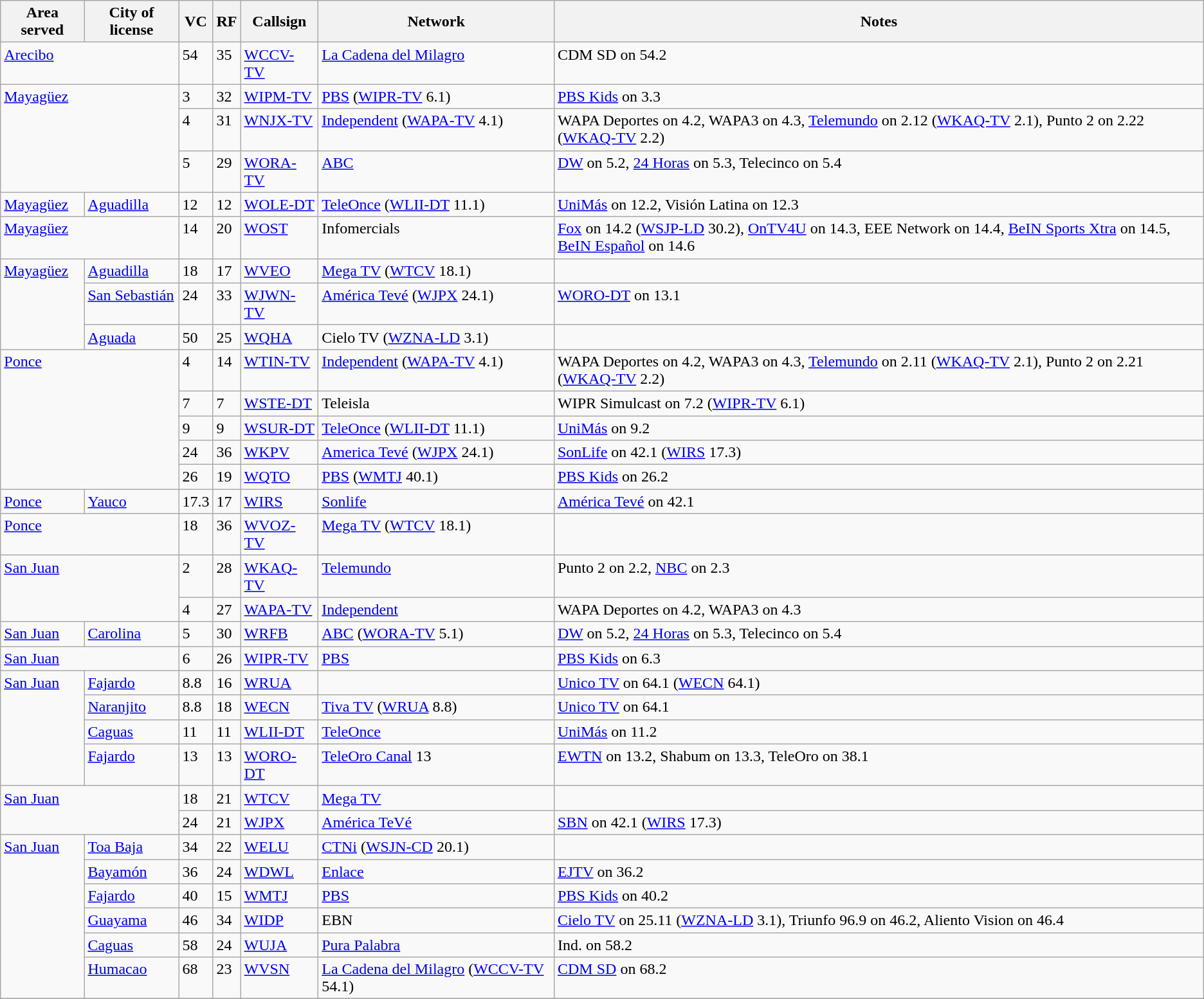<table class="sortable wikitable">
<tr>
<th>Area served</th>
<th>City of license</th>
<th>VC</th>
<th>RF</th>
<th>Callsign</th>
<th>Network</th>
<th class="unsortable">Notes</th>
</tr>
<tr style="vertical-align: top; text-align: left;">
<td colspan="2"><a href='#'>Arecibo</a></td>
<td>54</td>
<td>35</td>
<td><a href='#'>WCCV-TV</a></td>
<td><a href='#'>La Cadena del Milagro</a></td>
<td>CDM SD on 54.2</td>
</tr>
<tr style="vertical-align: top; text-align: left;">
<td colspan="2" rowspan="3"><a href='#'>Mayagüez</a></td>
<td>3</td>
<td>32</td>
<td><a href='#'>WIPM-TV</a></td>
<td><a href='#'>PBS</a> (<a href='#'>WIPR-TV</a> 6.1)</td>
<td><a href='#'>PBS Kids</a> on 3.3</td>
</tr>
<tr style="vertical-align: top; text-align: left;">
<td>4</td>
<td>31</td>
<td><a href='#'>WNJX-TV</a></td>
<td><a href='#'>Independent</a> (<a href='#'>WAPA-TV</a> 4.1)</td>
<td>WAPA Deportes on 4.2, WAPA3 on 4.3, <a href='#'>Telemundo</a> on 2.12 (<a href='#'>WKAQ-TV</a> 2.1), Punto 2 on 2.22 (<a href='#'>WKAQ-TV</a> 2.2)</td>
</tr>
<tr style="vertical-align: top; text-align: left;">
<td>5</td>
<td>29</td>
<td><a href='#'>WORA-TV</a></td>
<td><a href='#'>ABC</a></td>
<td><a href='#'>DW</a> on 5.2, <a href='#'>24 Horas</a> on 5.3, Telecinco on 5.4</td>
</tr>
<tr style="vertical-align: top; text-align: left;">
<td><a href='#'>Mayagüez</a></td>
<td><a href='#'>Aguadilla</a></td>
<td>12</td>
<td>12</td>
<td><a href='#'>WOLE-DT</a></td>
<td><a href='#'>TeleOnce</a> (<a href='#'>WLII-DT</a> 11.1)</td>
<td><a href='#'>UniMás</a> on 12.2, Visión Latina on 12.3</td>
</tr>
<tr style="vertical-align: top; text-align: left;">
<td colspan="2"><a href='#'>Mayagüez</a></td>
<td>14</td>
<td>20</td>
<td><a href='#'>WOST</a></td>
<td>Infomercials</td>
<td><a href='#'>Fox</a> on 14.2 (<a href='#'>WSJP-LD</a> 30.2), <a href='#'>OnTV4U</a> on 14.3, EEE Network on 14.4, <a href='#'>BeIN Sports Xtra</a> on 14.5, <a href='#'>BeIN Español</a> on 14.6</td>
</tr>
<tr style="vertical-align: top; text-align: left;">
<td colspan="1" rowspan="3"><a href='#'>Mayagüez</a></td>
<td><a href='#'>Aguadilla</a></td>
<td>18</td>
<td>17</td>
<td><a href='#'>WVEO</a></td>
<td><a href='#'>Mega TV</a> (<a href='#'>WTCV</a> 18.1)</td>
<td></td>
</tr>
<tr style="vertical-align: top; text-align: left;">
<td><a href='#'>San Sebastián</a></td>
<td>24</td>
<td>33</td>
<td><a href='#'>WJWN-TV</a></td>
<td><a href='#'>América Tevé</a> (<a href='#'>WJPX</a> 24.1)</td>
<td><a href='#'>WORO-DT</a> on 13.1</td>
</tr>
<tr style="vertical-align: top; text-align: left;">
<td><a href='#'>Aguada</a></td>
<td>50</td>
<td>25</td>
<td><a href='#'>WQHA</a></td>
<td>Cielo TV (<a href='#'>WZNA-LD</a> 3.1)</td>
<td></td>
</tr>
<tr style="vertical-align: top; text-align: left;">
<td colspan="2" rowspan="5"><a href='#'>Ponce</a></td>
<td>4</td>
<td>14</td>
<td><a href='#'>WTIN-TV</a></td>
<td><a href='#'>Independent</a> (<a href='#'>WAPA-TV</a> 4.1)</td>
<td>WAPA Deportes on 4.2, WAPA3 on 4.3, <a href='#'>Telemundo</a> on 2.11 (<a href='#'>WKAQ-TV</a> 2.1), Punto 2 on 2.21 (<a href='#'>WKAQ-TV</a> 2.2)</td>
</tr>
<tr style="vertical-align: top; text-align: left;">
<td>7</td>
<td>7</td>
<td><a href='#'>WSTE-DT</a></td>
<td>Teleisla</td>
<td>WIPR Simulcast on 7.2 (<a href='#'>WIPR-TV</a> 6.1)</td>
</tr>
<tr style="vertical-align: top; text-align: left;">
<td>9</td>
<td>9</td>
<td><a href='#'>WSUR-DT</a></td>
<td><a href='#'>TeleOnce</a> (<a href='#'>WLII-DT</a> 11.1)</td>
<td><a href='#'>UniMás</a> on 9.2</td>
</tr>
<tr style="vertical-align: top; text-align: left;">
<td>24</td>
<td>36</td>
<td><a href='#'>WKPV</a></td>
<td><a href='#'>America Tevé</a> (<a href='#'>WJPX</a> 24.1)</td>
<td><a href='#'>SonLife</a> on 42.1 (<a href='#'>WIRS</a> 17.3)</td>
</tr>
<tr style="vertical-align: top; text-align: left;">
<td>26</td>
<td>19</td>
<td><a href='#'>WQTO</a></td>
<td><a href='#'>PBS</a> (<a href='#'>WMTJ</a> 40.1)</td>
<td><a href='#'>PBS Kids</a> on 26.2</td>
</tr>
<tr style="vertical-align: top; text-align: left;">
<td><a href='#'>Ponce</a></td>
<td><a href='#'>Yauco</a></td>
<td>17.3</td>
<td>17</td>
<td><a href='#'>WIRS</a></td>
<td><a href='#'>Sonlife</a></td>
<td><a href='#'>América Tevé</a> on 42.1</td>
</tr>
<tr style="vertical-align: top; text-align: left;">
<td colspan="2"><a href='#'>Ponce</a></td>
<td>18</td>
<td>36</td>
<td><a href='#'>WVOZ-TV</a></td>
<td><a href='#'>Mega TV</a> (<a href='#'>WTCV</a> 18.1)</td>
<td></td>
</tr>
<tr style="vertical-align: top; text-align: left;">
<td colspan="2" rowspan="2"><a href='#'>San Juan</a></td>
<td>2</td>
<td>28</td>
<td><a href='#'>WKAQ-TV</a></td>
<td><a href='#'>Telemundo</a></td>
<td>Punto 2 on 2.2, <a href='#'>NBC</a> on 2.3</td>
</tr>
<tr style="vertical-align: top; text-align: left;">
<td>4</td>
<td>27</td>
<td><a href='#'>WAPA-TV</a></td>
<td><a href='#'>Independent</a></td>
<td>WAPA Deportes on 4.2, WAPA3 on 4.3</td>
</tr>
<tr style="vertical-align: top; text-align: left;">
<td><a href='#'>San Juan</a></td>
<td><a href='#'>Carolina</a></td>
<td>5</td>
<td>30</td>
<td><a href='#'>WRFB</a></td>
<td><a href='#'>ABC</a> (<a href='#'>WORA-TV</a> 5.1)</td>
<td><a href='#'>DW</a> on 5.2, <a href='#'>24 Horas</a> on 5.3, Telecinco on 5.4</td>
</tr>
<tr style="vertical-align: top; text-align: left;">
<td colspan="2"><a href='#'>San Juan</a></td>
<td>6</td>
<td>26</td>
<td><a href='#'>WIPR-TV</a></td>
<td><a href='#'>PBS</a></td>
<td><a href='#'>PBS Kids</a> on 6.3</td>
</tr>
<tr style="vertical-align: top; text-align: left;">
<td colspan="1" rowspan="4"><a href='#'>San Juan</a></td>
<td><a href='#'>Fajardo</a></td>
<td>8.8</td>
<td>16</td>
<td><a href='#'>WRUA</a></td>
<td></td>
<td><a href='#'>Unico TV</a> on 64.1 (<a href='#'>WECN</a> 64.1)</td>
</tr>
<tr style="vertical-align: top; text-align: left;">
<td><a href='#'>Naranjito</a></td>
<td>8.8</td>
<td>18</td>
<td><a href='#'>WECN</a></td>
<td><a href='#'>Tiva TV</a> (<a href='#'>WRUA</a> 8.8)</td>
<td><a href='#'>Unico TV</a> on 64.1</td>
</tr>
<tr style="vertical-align: top; text-align: left;">
<td><a href='#'>Caguas</a></td>
<td>11</td>
<td>11</td>
<td><a href='#'>WLII-DT</a></td>
<td><a href='#'>TeleOnce</a></td>
<td><a href='#'>UniMás</a> on 11.2</td>
</tr>
<tr style="vertical-align: top; text-align: left;">
<td><a href='#'>Fajardo</a></td>
<td>13</td>
<td>13</td>
<td><a href='#'>WORO-DT</a></td>
<td><a href='#'>TeleOro Canal</a> 13</td>
<td><a href='#'>EWTN</a> on 13.2, Shabum on 13.3, TeleOro on 38.1</td>
</tr>
<tr style="vertical-align: top; text-align: left;">
<td colspan="2" rowspan="2"><a href='#'>San Juan</a></td>
<td>18</td>
<td>21</td>
<td><a href='#'>WTCV</a></td>
<td><a href='#'>Mega TV</a></td>
<td></td>
</tr>
<tr style="vertical-align: top; text-align: left;">
<td>24</td>
<td>21</td>
<td><a href='#'>WJPX</a></td>
<td><a href='#'>América TeVé</a></td>
<td><a href='#'>SBN</a> on 42.1 (<a href='#'>WIRS</a> 17.3)</td>
</tr>
<tr style="vertical-align: top; text-align: left;">
<td colspan="1" rowspan="6"><a href='#'>San Juan</a></td>
<td><a href='#'>Toa Baja</a></td>
<td>34</td>
<td>22</td>
<td><a href='#'>WELU</a></td>
<td><a href='#'>CTNi</a> (<a href='#'>WSJN-CD</a> 20.1)</td>
<td></td>
</tr>
<tr style="vertical-align: top; text-align: left;">
<td><a href='#'>Bayamón</a></td>
<td>36</td>
<td>24</td>
<td><a href='#'>WDWL</a></td>
<td><a href='#'>Enlace</a></td>
<td><a href='#'>EJTV</a> on 36.2</td>
</tr>
<tr style="vertical-align: top; text-align: left;">
<td><a href='#'>Fajardo</a></td>
<td>40</td>
<td>15</td>
<td><a href='#'>WMTJ</a></td>
<td><a href='#'>PBS</a></td>
<td><a href='#'>PBS Kids</a> on 40.2</td>
</tr>
<tr style="vertical-align: top; text-align: left;">
<td><a href='#'>Guayama</a></td>
<td>46</td>
<td>34</td>
<td><a href='#'>WIDP</a></td>
<td>EBN</td>
<td><a href='#'>Cielo TV</a> on 25.11 (<a href='#'>WZNA-LD</a> 3.1), Triunfo 96.9 on 46.2, Aliento Vision on 46.4</td>
</tr>
<tr style="vertical-align: top; text-align: left;">
<td><a href='#'>Caguas</a></td>
<td>58</td>
<td>24</td>
<td><a href='#'>WUJA</a></td>
<td><a href='#'>Pura Palabra</a></td>
<td>Ind. on 58.2</td>
</tr>
<tr style="vertical-align: top; text-align: left;">
<td><a href='#'>Humacao</a></td>
<td>68</td>
<td>23</td>
<td><a href='#'>WVSN</a></td>
<td><a href='#'>La Cadena del Milagro</a> (<a href='#'>WCCV-TV</a> 54.1)</td>
<td><a href='#'>CDM SD</a> on 68.2</td>
</tr>
<tr style="vertical-align: top; text-align: left;">
</tr>
</table>
